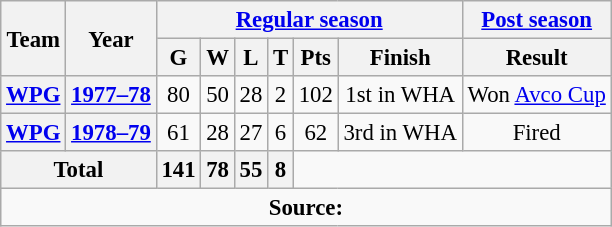<table class="wikitable" style="font-size: 95%; text-align:center;">
<tr>
<th rowspan="2">Team</th>
<th rowspan="2">Year</th>
<th colspan="6"><a href='#'>Regular season</a></th>
<th colspan="1"><a href='#'>Post season</a></th>
</tr>
<tr>
<th>G</th>
<th>W</th>
<th>L</th>
<th>T</th>
<th>Pts</th>
<th>Finish</th>
<th>Result</th>
</tr>
<tr>
<th><a href='#'>WPG</a></th>
<th><a href='#'>1977–78</a></th>
<td>80</td>
<td>50</td>
<td>28</td>
<td>2</td>
<td>102</td>
<td>1st in WHA</td>
<td>Won <a href='#'>Avco Cup</a></td>
</tr>
<tr>
<th><a href='#'>WPG</a></th>
<th><a href='#'>1978–79</a></th>
<td>61</td>
<td>28</td>
<td>27</td>
<td>6</td>
<td>62</td>
<td>3rd in WHA</td>
<td>Fired</td>
</tr>
<tr>
<th colspan="2">Total</th>
<th>141</th>
<th>78</th>
<th>55</th>
<th>8</th>
</tr>
<tr>
<td colspan="9" style="text-align: center;"><strong>Source:</strong></td>
</tr>
</table>
